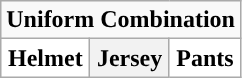<table class="wikitable">
<tr>
<td align="center" Colspan="3"><strong>Uniform Combination</strong></td>
</tr>
<tr align="center">
<th style="background:#FFFFFF;">Helmet</th>
<th>Jersey</th>
<th style="background:#FFFFFF;">Pants</th>
</tr>
</table>
